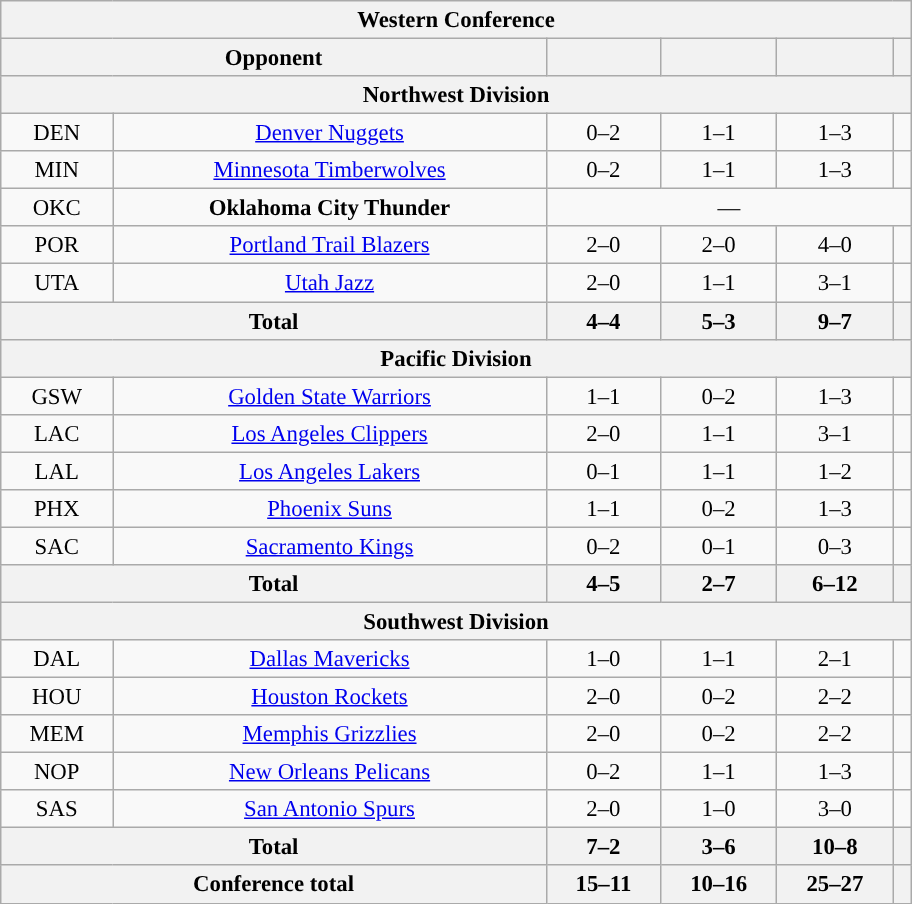<table class="wikitable" style="margin:1em auto; font-size:95%; text-align:center; width:40em;">
<tr>
<th colspan="6">Western Conference</th>
</tr>
<tr>
<th colspan="2">Opponent</th>
<th></th>
<th></th>
<th></th>
<th></th>
</tr>
<tr>
<th colspan="6">Northwest Division</th>
</tr>
<tr>
<td>DEN</td>
<td><a href='#'>Denver Nuggets</a></td>
<td>0–2</td>
<td>1–1</td>
<td>1–3</td>
<td></td>
</tr>
<tr>
<td>MIN</td>
<td><a href='#'>Minnesota Timberwolves</a></td>
<td>0–2</td>
<td>1–1</td>
<td>1–3</td>
<td></td>
</tr>
<tr>
<td>OKC</td>
<td><strong>Oklahoma City Thunder</strong></td>
<td colspan="6">—</td>
</tr>
<tr>
<td>POR</td>
<td><a href='#'>Portland Trail Blazers</a></td>
<td>2–0</td>
<td>2–0</td>
<td>4–0</td>
<td></td>
</tr>
<tr>
<td>UTA</td>
<td><a href='#'>Utah Jazz</a></td>
<td>2–0</td>
<td>1–1</td>
<td>3–1</td>
<td></td>
</tr>
<tr>
<th colspan="2">Total</th>
<th>4–4</th>
<th>5–3</th>
<th>9–7</th>
<th></th>
</tr>
<tr>
<th colspan="6">Pacific Division</th>
</tr>
<tr>
<td>GSW</td>
<td><a href='#'>Golden State Warriors</a></td>
<td>1–1</td>
<td>0–2</td>
<td>1–3</td>
<td></td>
</tr>
<tr>
<td>LAC</td>
<td><a href='#'>Los Angeles Clippers</a></td>
<td>2–0</td>
<td>1–1</td>
<td>3–1</td>
<td></td>
</tr>
<tr>
<td>LAL</td>
<td><a href='#'>Los Angeles Lakers</a></td>
<td>0–1</td>
<td>1–1</td>
<td>1–2</td>
<td></td>
</tr>
<tr>
<td>PHX</td>
<td><a href='#'>Phoenix Suns</a></td>
<td>1–1</td>
<td>0–2</td>
<td>1–3</td>
<td></td>
</tr>
<tr>
<td>SAC</td>
<td><a href='#'>Sacramento Kings</a></td>
<td>0–2</td>
<td>0–1</td>
<td>0–3</td>
<td></td>
</tr>
<tr>
<th colspan="2">Total</th>
<th>4–5</th>
<th>2–7</th>
<th>6–12</th>
<th></th>
</tr>
<tr>
<th colspan="6">Southwest Division</th>
</tr>
<tr>
<td>DAL</td>
<td><a href='#'>Dallas Mavericks</a></td>
<td>1–0</td>
<td>1–1</td>
<td>2–1</td>
<td></td>
</tr>
<tr>
<td>HOU</td>
<td><a href='#'>Houston Rockets</a></td>
<td>2–0</td>
<td>0–2</td>
<td>2–2</td>
<td></td>
</tr>
<tr>
<td>MEM</td>
<td><a href='#'>Memphis Grizzlies</a></td>
<td>2–0</td>
<td>0–2</td>
<td>2–2</td>
<td></td>
</tr>
<tr>
<td>NOP</td>
<td><a href='#'>New Orleans Pelicans</a></td>
<td>0–2</td>
<td>1–1</td>
<td>1–3</td>
<td></td>
</tr>
<tr>
<td>SAS</td>
<td><a href='#'>San Antonio Spurs</a></td>
<td>2–0</td>
<td>1–0</td>
<td>3–0</td>
<td></td>
</tr>
<tr>
<th colspan="2">Total</th>
<th>7–2</th>
<th>3–6</th>
<th>10–8</th>
<th></th>
</tr>
<tr>
<th colspan="2">Conference total</th>
<th>15–11</th>
<th>10–16</th>
<th>25–27</th>
<th></th>
</tr>
</table>
